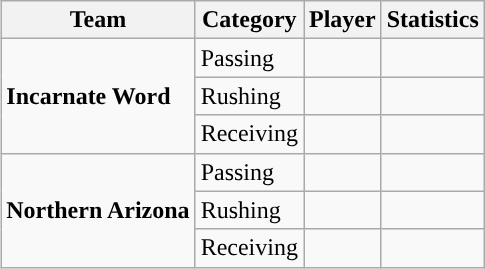<table class="wikitable" style="float: right;">
<tr>
<th>Team</th>
<th>Category</th>
<th>Player</th>
<th>Statistics</th>
</tr>
<tr>
<td rowspan=3><strong>Incarnate Word</strong></td>
<td>Passing</td>
<td></td>
<td></td>
</tr>
<tr>
<td>Rushing</td>
<td></td>
<td></td>
</tr>
<tr>
<td>Receiving</td>
<td></td>
<td></td>
</tr>
<tr>
<td rowspan=3><strong>Northern Arizona</strong></td>
<td>Passing</td>
<td></td>
<td></td>
</tr>
<tr>
<td>Rushing</td>
<td></td>
<td></td>
</tr>
<tr>
<td>Receiving</td>
<td></td>
<td></td>
</tr>
</table>
